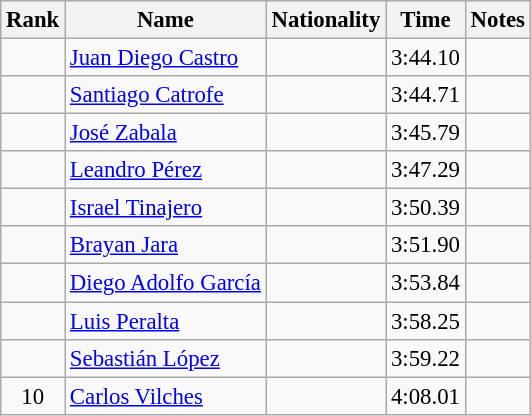<table class="wikitable sortable" style="text-align:center;font-size:95%">
<tr>
<th>Rank</th>
<th>Name</th>
<th>Nationality</th>
<th>Time</th>
<th>Notes</th>
</tr>
<tr>
<td></td>
<td align=left><a href='#'>Juan Diego Castro</a></td>
<td align=left></td>
<td>3:44.10</td>
<td></td>
</tr>
<tr>
<td></td>
<td align=left><a href='#'>Santiago Catrofe</a></td>
<td align=left></td>
<td>3:44.71</td>
<td></td>
</tr>
<tr>
<td></td>
<td align=left><a href='#'>José Zabala</a></td>
<td align=left></td>
<td>3:45.79</td>
<td></td>
</tr>
<tr>
<td></td>
<td align=left><a href='#'>Leandro Pérez</a></td>
<td align=left></td>
<td>3:47.29</td>
<td></td>
</tr>
<tr>
<td></td>
<td align=left><a href='#'>Israel Tinajero</a></td>
<td align=left></td>
<td>3:50.39</td>
<td></td>
</tr>
<tr>
<td></td>
<td align=left><a href='#'>Brayan Jara</a></td>
<td align=left></td>
<td>3:51.90</td>
<td></td>
</tr>
<tr>
<td></td>
<td align=left><a href='#'>Diego Adolfo García</a></td>
<td align=left></td>
<td>3:53.84</td>
<td></td>
</tr>
<tr>
<td></td>
<td align=left><a href='#'>Luis Peralta</a></td>
<td align=left></td>
<td>3:58.25</td>
<td></td>
</tr>
<tr>
<td></td>
<td align=left><a href='#'>Sebastián López</a></td>
<td align=left></td>
<td>3:59.22</td>
<td></td>
</tr>
<tr>
<td>10</td>
<td align=left><a href='#'>Carlos Vilches</a></td>
<td align=left></td>
<td>4:08.01</td>
<td></td>
</tr>
</table>
